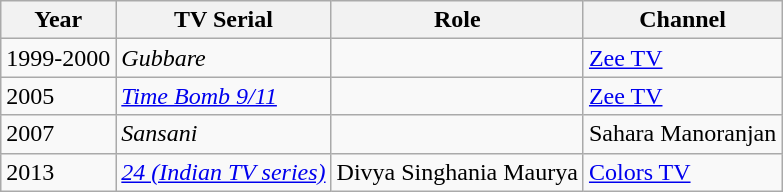<table class="wikitable sortable">
<tr>
<th>Year</th>
<th>TV Serial</th>
<th>Role</th>
<th>Channel</th>
</tr>
<tr>
<td>1999-2000</td>
<td><em>Gubbare</em></td>
<td></td>
<td><a href='#'>Zee TV</a></td>
</tr>
<tr>
<td>2005</td>
<td><em><a href='#'>Time Bomb 9/11</a></em></td>
<td></td>
<td><a href='#'>Zee TV</a></td>
</tr>
<tr>
<td>2007</td>
<td><em>Sansani</em></td>
<td></td>
<td>Sahara Manoranjan</td>
</tr>
<tr>
<td>2013</td>
<td><em><a href='#'>24 (Indian TV series)</a></em></td>
<td>Divya Singhania Maurya</td>
<td><a href='#'>Colors TV</a></td>
</tr>
</table>
